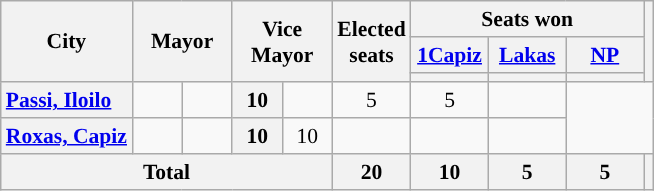<table class="wikitable" style="text-align:center; font-size: 0.9em;">
<tr>
<th rowspan="3">City</th>
<th colspan="2" rowspan="3" style="width:60px;">Mayor</th>
<th colspan="2" rowspan="3" style="width:60px;">Vice Mayor</th>
<th rowspan="3">Elected<br>seats</th>
<th colspan="3">Seats won</th>
<th rowspan="3"></th>
</tr>
<tr>
<th class="unsortable" style="width:45px;"><a href='#'>1Capiz</a></th>
<th class="unsortable" style="width:45px;"><a href='#'>Lakas</a></th>
<th class="unsortable" style="width:45px;"><a href='#'>NP</a></th>
</tr>
<tr>
<th style="color:inherit;background:"></th>
<th style="color:inherit;background:"></th>
<th style="color:inherit;background:"></th>
</tr>
<tr>
<th style="text-align: left;"><a href='#'>Passi, Iloilo</a></th>
<td></td>
<td></td>
<th>10</th>
<td></td>
<td>5</td>
<td>5</td>
<td></td>
</tr>
<tr>
<th style="text-align: left;"><a href='#'>Roxas, Capiz</a></th>
<td></td>
<td></td>
<th>10</th>
<td>10</td>
<td></td>
<td></td>
<td></td>
</tr>
<tr>
<th colspan="5">Total</th>
<th>20</th>
<th>10</th>
<th>5</th>
<th>5</th>
<th></th>
</tr>
</table>
